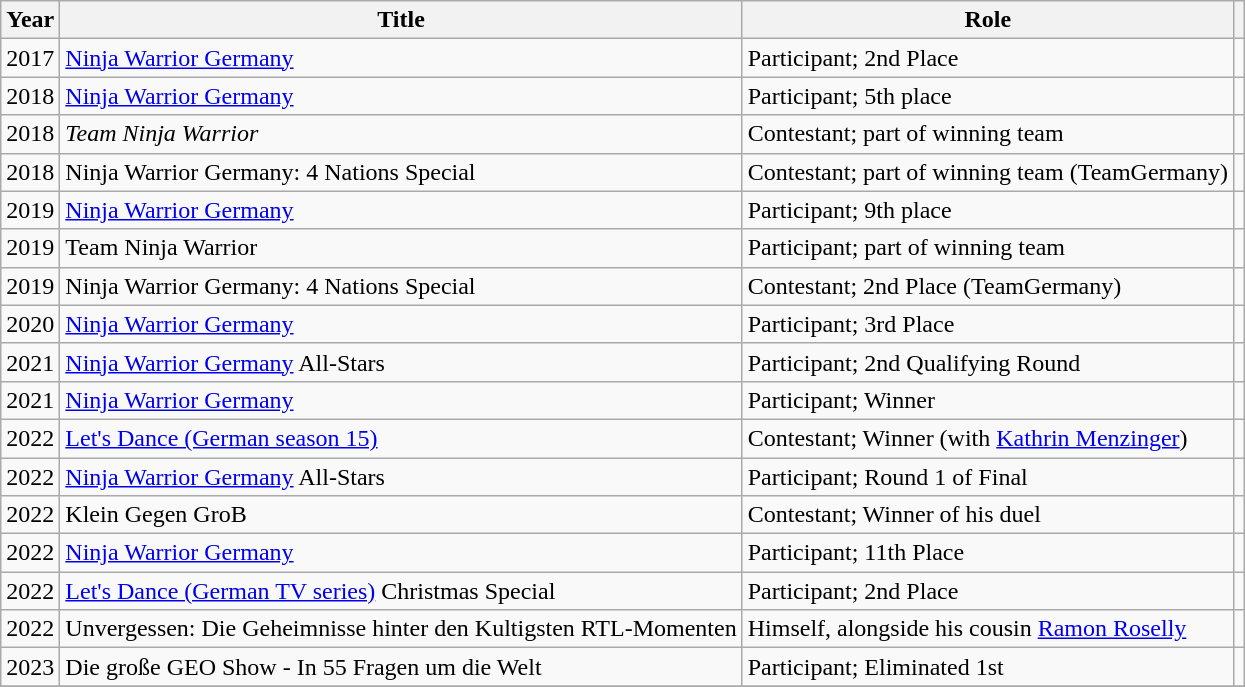<table class="wikitable plainrowheaders sortable">
<tr>
<th>Year</th>
<th>Title</th>
<th>Role</th>
<th class="unsortable"></th>
</tr>
<tr>
<td>2017</td>
<td><a href='#'>Ninja Warrior Germany</a></td>
<td>Participant; 2nd Place</td>
<td align="center"></td>
</tr>
<tr>
<td>2018</td>
<td><a href='#'>Ninja Warrior Germany</a></td>
<td>Participant; 5th place</td>
<td align="center"></td>
</tr>
<tr>
<td>2018</td>
<td><em>Team Ninja Warrior</em></td>
<td>Contestant; part of winning team</td>
<td align="center"></td>
</tr>
<tr>
<td>2018</td>
<td>Ninja Warrior Germany: 4 Nations Special</td>
<td>Contestant; part of winning team (TeamGermany)</td>
<td align="center"></td>
</tr>
<tr>
<td>2019</td>
<td><a href='#'>Ninja Warrior Germany</a></td>
<td>Participant; 9th place</td>
<td align="center"></td>
</tr>
<tr>
<td>2019</td>
<td>Team Ninja Warrior</td>
<td>Participant; part of winning team</td>
<td align="center"></td>
</tr>
<tr>
<td>2019</td>
<td>Ninja Warrior Germany: 4 Nations Special</td>
<td>Contestant; 2nd Place (TeamGermany)</td>
<td align="center"></td>
</tr>
<tr>
<td>2020</td>
<td><a href='#'>Ninja Warrior Germany</a></td>
<td>Participant; 3rd Place</td>
<td align="center"></td>
</tr>
<tr>
<td>2021</td>
<td><a href='#'>Ninja Warrior Germany</a> All-Stars</td>
<td>Participant; 2nd Qualifying Round</td>
<td align="center"></td>
</tr>
<tr>
<td>2021</td>
<td><a href='#'>Ninja Warrior Germany</a></td>
<td>Participant; Winner</td>
<td align="center"></td>
</tr>
<tr>
<td>2022</td>
<td><a href='#'>Let's Dance (German season 15)</a></td>
<td>Contestant; Winner (with <a href='#'>Kathrin Menzinger</a>)</td>
<td align="center"></td>
</tr>
<tr>
<td>2022</td>
<td><a href='#'>Ninja Warrior Germany</a> All-Stars</td>
<td>Participant; Round 1 of Final</td>
<td align="center"></td>
</tr>
<tr>
<td>2022</td>
<td>Klein Gegen GroB</td>
<td>Contestant; Winner of his duel</td>
<td align="center"></td>
</tr>
<tr>
<td>2022</td>
<td><a href='#'>Ninja Warrior Germany</a></td>
<td>Participant; 11th Place</td>
<td align="center"></td>
</tr>
<tr>
<td>2022</td>
<td><a href='#'>Let's Dance (German TV series)</a> Christmas Special</td>
<td>Participant; 2nd Place</td>
<td align="center"></td>
</tr>
<tr>
<td>2022</td>
<td>Unvergessen: Die Geheimnisse hinter den Kultigsten RTL-Momenten</td>
<td>Himself, alongside his cousin <a href='#'>Ramon Roselly</a></td>
<td align="center"></td>
</tr>
<tr>
<td>2023</td>
<td>Die große GEO Show - In 55 Fragen um die Welt</td>
<td>Participant; Eliminated 1st</td>
<td align="center"></td>
</tr>
<tr>
</tr>
</table>
